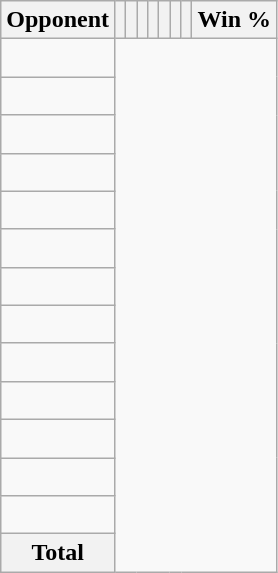<table class="wikitable sortable collapsible collapsed" style="text-align: center;">
<tr>
<th>Opponent</th>
<th></th>
<th></th>
<th></th>
<th></th>
<th></th>
<th></th>
<th></th>
<th>Win %</th>
</tr>
<tr>
<td align="left"><br></td>
</tr>
<tr>
<td align="left"><br></td>
</tr>
<tr>
<td align="left"><br></td>
</tr>
<tr>
<td align="left"><br></td>
</tr>
<tr>
<td align="left"><br></td>
</tr>
<tr>
<td align="left"><br></td>
</tr>
<tr>
<td align="left"><br></td>
</tr>
<tr>
<td align="left"><br></td>
</tr>
<tr>
<td align="left"><br></td>
</tr>
<tr>
<td align="left"><br></td>
</tr>
<tr>
<td align="left"><br></td>
</tr>
<tr>
<td align="left"><br></td>
</tr>
<tr>
<td align="left"><br></td>
</tr>
<tr class="sortbottom">
<th>Total<br></th>
</tr>
</table>
